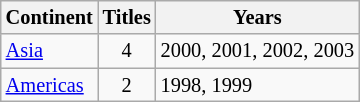<table class="wikitable sortable" style="font-size: 85%;">
<tr>
<th>Continent</th>
<th>Titles</th>
<th>Years</th>
</tr>
<tr>
<td><a href='#'>Asia</a></td>
<td style="text-align:center;">4</td>
<td>2000, 2001, 2002, 2003</td>
</tr>
<tr>
<td><a href='#'>Americas</a></td>
<td style="text-align:center;">2</td>
<td>1998, 1999</td>
</tr>
</table>
